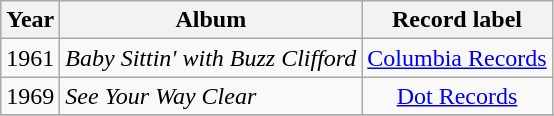<table class="wikitable" style=text-align:center;>
<tr>
<th>Year</th>
<th>Album</th>
<th>Record label</th>
</tr>
<tr>
<td>1961</td>
<td align=left><em>Baby Sittin' with Buzz Clifford</em></td>
<td rowspan="1"><a href='#'>Columbia Records</a></td>
</tr>
<tr>
<td>1969</td>
<td align=left><em>See Your Way Clear</em></td>
<td rowspan="1"><a href='#'>Dot Records</a></td>
</tr>
<tr>
</tr>
</table>
